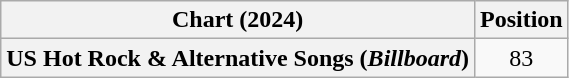<table class="wikitable plainrowheaders" style="text-align:center">
<tr>
<th scope="col">Chart (2024)</th>
<th scope="col">Position</th>
</tr>
<tr>
<th scope="row">US Hot Rock & Alternative Songs (<em>Billboard</em>)</th>
<td>83</td>
</tr>
</table>
